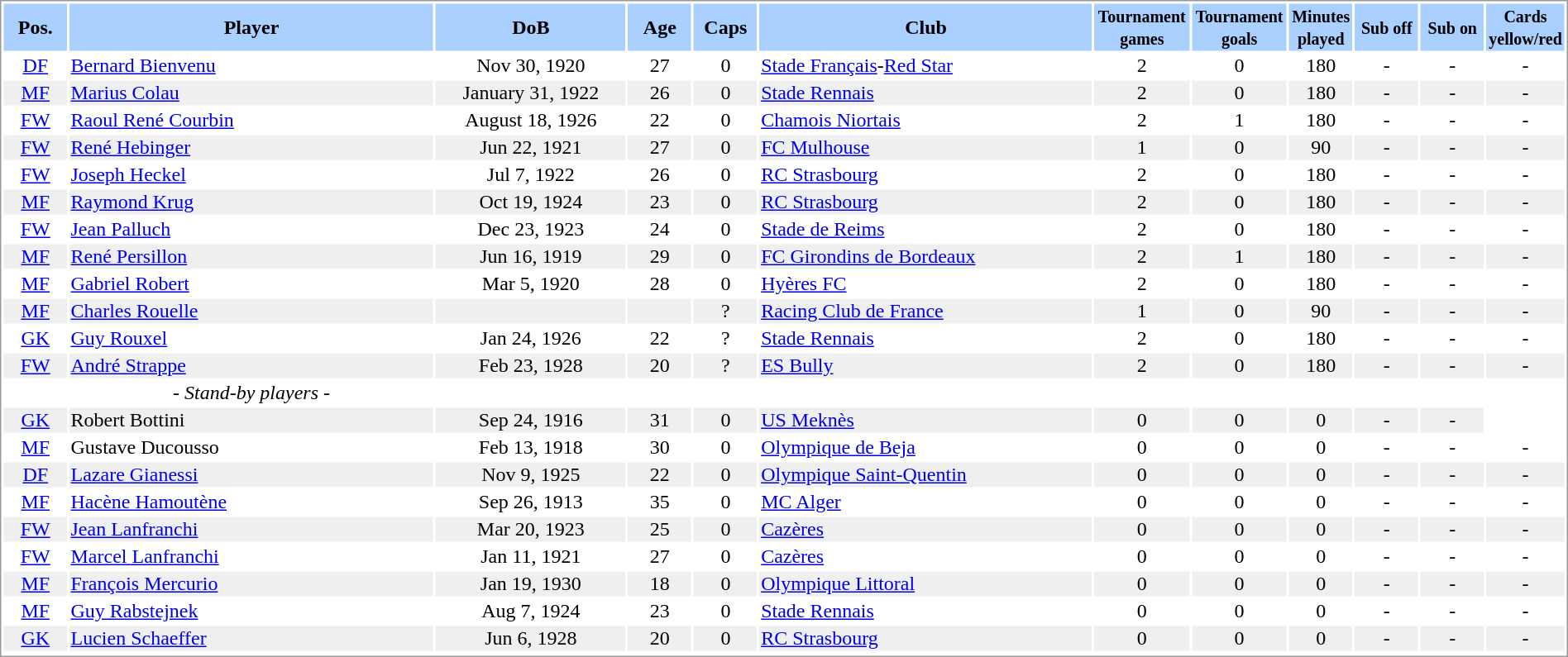<table border="0" width="100%" style="border: 1px solid #999; background-color:#FFFFFF; text-align:center">
<tr align="center" bgcolor="#AAD0FF">
<th width=4%>Pos.</th>
<th width=23%>Player</th>
<th width=12%>DoB</th>
<th width=4%>Age</th>
<th width=4%>Caps</th>
<th width=21%>Club</th>
<th width=6%><small>Tournament<br>games</small></th>
<th width=6%><small>Tournament<br>goals</small></th>
<th width=4%><small>Minutes<br>played</small></th>
<th width=4%><small>Sub off</small></th>
<th width=4%><small>Sub on</small></th>
<th width=4%><small>Cards<br>yellow/red</small></th>
</tr>
<tr>
<td><a href='#'>DF</a></td>
<td align="left"><a href='#'>Bernard Bienvenu</a></td>
<td>Nov 30, 1920</td>
<td>27</td>
<td>0</td>
<td align="left">  <a href='#'>Stade Français</a>-<a href='#'>Red Star</a></td>
<td>2</td>
<td>0</td>
<td>180</td>
<td>-</td>
<td>-</td>
<td>-</td>
</tr>
<tr bgcolor="#EFEFEF">
<td><a href='#'>MF</a></td>
<td align="left"><a href='#'>Marius Colau</a></td>
<td>January 31, 1922</td>
<td>26</td>
<td>0</td>
<td align="left"> <a href='#'>Stade Rennais</a></td>
<td>2</td>
<td>0</td>
<td>180</td>
<td>-</td>
<td>-</td>
<td>-</td>
</tr>
<tr>
<td><a href='#'>FW</a></td>
<td align="left"><a href='#'>Raoul René Courbin</a></td>
<td>August 18, 1926</td>
<td>22</td>
<td>0</td>
<td align="left"> <a href='#'>Chamois Niortais</a></td>
<td>2</td>
<td>1</td>
<td>180</td>
<td>-</td>
<td>-</td>
<td>-</td>
</tr>
<tr bgcolor="#EFEFEF">
<td><a href='#'>FW</a></td>
<td align="left"><a href='#'>René Hebinger</a></td>
<td>Jun 22, 1921</td>
<td>27</td>
<td>0</td>
<td align="left"> <a href='#'>FC Mulhouse</a></td>
<td>1</td>
<td>0</td>
<td>90</td>
<td>-</td>
<td>-</td>
<td>-</td>
</tr>
<tr>
<td><a href='#'>FW</a></td>
<td align="left"><a href='#'>Joseph Heckel</a></td>
<td>Jul 7, 1922</td>
<td>26</td>
<td>0</td>
<td align="left"> <a href='#'>RC Strasbourg</a></td>
<td>2</td>
<td>0</td>
<td>180</td>
<td>-</td>
<td>-</td>
<td>-</td>
</tr>
<tr bgcolor="#EFEFEF">
<td><a href='#'>MF</a></td>
<td align="left"><a href='#'>Raymond Krug</a></td>
<td>Oct 19, 1924</td>
<td>23</td>
<td>0</td>
<td align="left"> <a href='#'>RC Strasbourg</a></td>
<td>2</td>
<td>0</td>
<td>180</td>
<td>-</td>
<td>-</td>
<td>-</td>
</tr>
<tr>
<td><a href='#'>FW</a></td>
<td align="left"><a href='#'>Jean Palluch</a></td>
<td>Dec 23, 1923</td>
<td>24</td>
<td>0</td>
<td align="left"> <a href='#'>Stade de Reims</a></td>
<td>2</td>
<td>0</td>
<td>180</td>
<td>-</td>
<td>-</td>
<td>-</td>
</tr>
<tr bgcolor="#EFEFEF">
<td><a href='#'>MF</a></td>
<td align="left"><a href='#'>René Persillon</a></td>
<td>Jun 16, 1919</td>
<td>29</td>
<td>0</td>
<td align="left"> <a href='#'>FC Girondins de Bordeaux</a></td>
<td>2</td>
<td>1</td>
<td>180</td>
<td>-</td>
<td>-</td>
<td>-</td>
</tr>
<tr>
<td><a href='#'>MF</a></td>
<td align="left"><a href='#'>Gabriel Robert</a></td>
<td>Mar 5, 1920</td>
<td>28</td>
<td>0</td>
<td align="left"> <a href='#'>Hyères FC</a></td>
<td>2</td>
<td>0</td>
<td>180</td>
<td>-</td>
<td>-</td>
<td>-</td>
</tr>
<tr bgcolor="#EFEFEF">
<td><a href='#'>MF</a></td>
<td align="left"><a href='#'>Charles Rouelle</a></td>
<td></td>
<td></td>
<td>?</td>
<td align="left"> <a href='#'>Racing Club de France</a></td>
<td>1</td>
<td>0</td>
<td>90</td>
<td>-</td>
<td>-</td>
<td>-</td>
</tr>
<tr>
<td><a href='#'>GK</a></td>
<td align="left"><a href='#'>Guy Rouxel</a></td>
<td>Jan 24, 1926</td>
<td>22</td>
<td>?</td>
<td align="left"> <a href='#'>Stade Rennais</a></td>
<td>2</td>
<td>0</td>
<td>180</td>
<td>-</td>
<td>-</td>
<td>-</td>
</tr>
<tr bgcolor="#EFEFEF">
<td><a href='#'>FW</a></td>
<td align="left"><a href='#'>André Strappe</a></td>
<td>Feb 23, 1928</td>
<td>20</td>
<td>?</td>
<td align="left"> <a href='#'>ES Bully</a></td>
<td>2</td>
<td>0</td>
<td>180</td>
<td>-</td>
<td>-</td>
<td>-</td>
</tr>
<tr>
<td></td>
<td>- <em>Stand-by players</em> -</td>
</tr>
<tr bgcolor="#EFEFEF">
<td><a href='#'>GK</a></td>
<td align="left">Robert Bottini</td>
<td>Sep 24, 1916</td>
<td>31</td>
<td>0</td>
<td align="left"> <a href='#'>US Meknès</a></td>
<td>0</td>
<td>0</td>
<td>0</td>
<td>-</td>
<td>-</td>
</tr>
<tr>
<td><a href='#'>MF</a></td>
<td align="left">Gustave Ducousso</td>
<td>Feb 13, 1918</td>
<td>30</td>
<td>0</td>
<td align="left"> <a href='#'>Olympique de Beja</a></td>
<td>0</td>
<td>0</td>
<td>0</td>
<td>-</td>
<td>-</td>
<td>-</td>
</tr>
<tr bgcolor="#EFEFEF">
<td><a href='#'>DF</a></td>
<td align="left"><a href='#'>Lazare Gianessi</a></td>
<td>Nov 9, 1925</td>
<td>22</td>
<td>0</td>
<td align="left"> <a href='#'>Olympique Saint-Quentin</a></td>
<td>0</td>
<td>0</td>
<td>0</td>
<td>-</td>
<td>-</td>
<td>-</td>
</tr>
<tr>
<td><a href='#'>MF</a></td>
<td align="left"><a href='#'>Hacène Hamoutène</a></td>
<td>Sep 26, 1913</td>
<td>35</td>
<td>0</td>
<td align="left"> <a href='#'>MC Alger</a></td>
<td>0</td>
<td>0</td>
<td>0</td>
<td>-</td>
<td>-</td>
<td>-</td>
</tr>
<tr bgcolor="#EFEFEF">
<td><a href='#'>FW</a></td>
<td align="left"><a href='#'>Jean Lanfranchi</a></td>
<td>Mar 20, 1923</td>
<td>25</td>
<td>0</td>
<td align="left"> <a href='#'>Cazères</a></td>
<td>0</td>
<td>0</td>
<td>0</td>
<td>-</td>
<td>-</td>
<td>-</td>
</tr>
<tr>
<td><a href='#'>FW</a></td>
<td align="left"><a href='#'>Marcel Lanfranchi</a></td>
<td>Jan 11, 1921</td>
<td>27</td>
<td>0</td>
<td align="left"> <a href='#'>Cazères</a></td>
<td>0</td>
<td>0</td>
<td>0</td>
<td>-</td>
<td>-</td>
<td>-</td>
</tr>
<tr bgcolor="#EFEFEF">
<td><a href='#'>MF</a></td>
<td align="left"><a href='#'>François Mercurio</a></td>
<td>Jan 19, 1930</td>
<td>18</td>
<td>0</td>
<td align="left"> <a href='#'>Olympique Littoral</a></td>
<td>0</td>
<td>0</td>
<td>0</td>
<td>-</td>
<td>-</td>
<td>-</td>
</tr>
<tr>
<td><a href='#'>MF</a></td>
<td align="left"><a href='#'>Guy Rabstejnek</a></td>
<td>Aug 7, 1924</td>
<td>23</td>
<td>0</td>
<td align="left"> <a href='#'>Stade Rennais</a></td>
<td>0</td>
<td>0</td>
<td>0</td>
<td>-</td>
<td>-</td>
<td>-</td>
</tr>
<tr bgcolor="#EFEFEF">
<td><a href='#'>GK</a></td>
<td align="left"><a href='#'>Lucien Schaeffer</a></td>
<td>Jun 6, 1928</td>
<td>20</td>
<td>0</td>
<td align="left"> <a href='#'>RC Strasbourg</a></td>
<td>0</td>
<td>0</td>
<td>0</td>
<td>-</td>
<td>-</td>
<td>-</td>
</tr>
<tr>
</tr>
</table>
